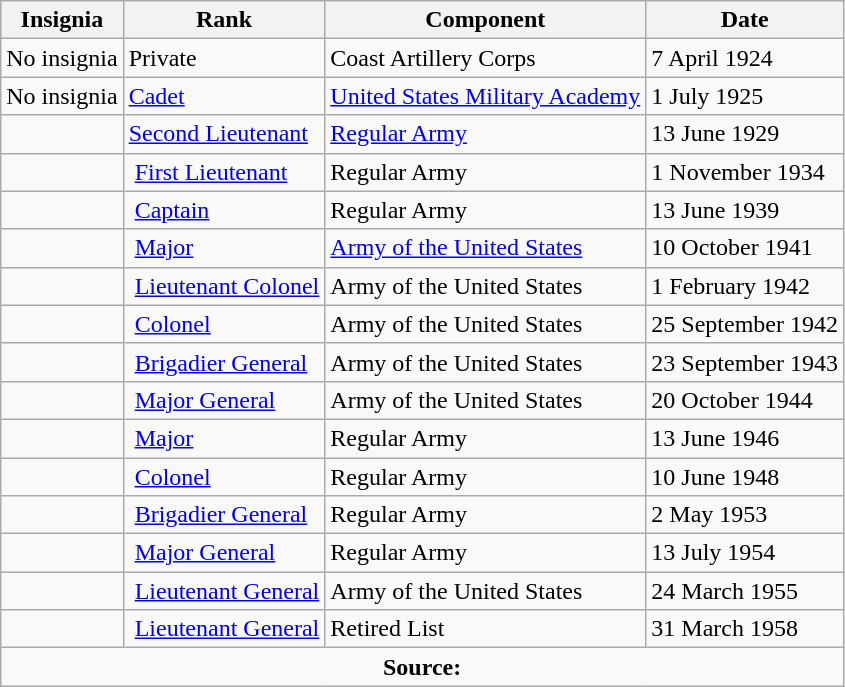<table class="wikitable">
<tr>
<th>Insignia</th>
<th>Rank</th>
<th>Component</th>
<th>Date</th>
</tr>
<tr>
<td>No insignia</td>
<td>Private</td>
<td>Coast Artillery Corps</td>
<td>7 April 1924</td>
</tr>
<tr>
<td>No insignia</td>
<td><a href='#'>Cadet</a></td>
<td><a href='#'>United States Military Academy</a></td>
<td>1 July 1925</td>
</tr>
<tr>
<td></td>
<td><a href='#'>Second Lieutenant</a></td>
<td><a href='#'>Regular Army</a></td>
<td>13 June 1929</td>
</tr>
<tr>
<td></td>
<td> <a href='#'>First Lieutenant</a></td>
<td>Regular Army</td>
<td>1 November 1934</td>
</tr>
<tr>
<td></td>
<td> <a href='#'>Captain</a></td>
<td>Regular Army</td>
<td>13 June 1939</td>
</tr>
<tr>
<td></td>
<td> <a href='#'>Major</a></td>
<td><a href='#'>Army of the United States</a></td>
<td>10 October 1941</td>
</tr>
<tr>
<td></td>
<td> <a href='#'>Lieutenant Colonel</a></td>
<td>Army of the United States</td>
<td>1 February 1942</td>
</tr>
<tr>
<td></td>
<td> <a href='#'>Colonel</a></td>
<td>Army of the United States</td>
<td>25 September 1942</td>
</tr>
<tr>
<td></td>
<td> <a href='#'>Brigadier General</a></td>
<td>Army of the United States</td>
<td>23 September 1943</td>
</tr>
<tr>
<td></td>
<td> <a href='#'>Major General</a></td>
<td>Army of the United States</td>
<td>20 October 1944</td>
</tr>
<tr>
<td></td>
<td> <a href='#'>Major</a></td>
<td>Regular Army</td>
<td>13 June 1946</td>
</tr>
<tr>
<td></td>
<td> <a href='#'>Colonel</a></td>
<td>Regular Army</td>
<td>10 June 1948</td>
</tr>
<tr>
<td></td>
<td> <a href='#'>Brigadier General</a></td>
<td>Regular Army</td>
<td>2 May 1953</td>
</tr>
<tr>
<td></td>
<td> <a href='#'>Major General</a></td>
<td>Regular Army</td>
<td>13 July 1954</td>
</tr>
<tr>
<td></td>
<td> <a href='#'>Lieutenant General</a></td>
<td>Army of the United States</td>
<td>24 March 1955</td>
</tr>
<tr>
<td></td>
<td> <a href='#'>Lieutenant General</a></td>
<td>Retired List</td>
<td>31 March 1958</td>
</tr>
<tr>
<td colspan="4" style="text-align: center;"><strong>Source:</strong></td>
</tr>
</table>
